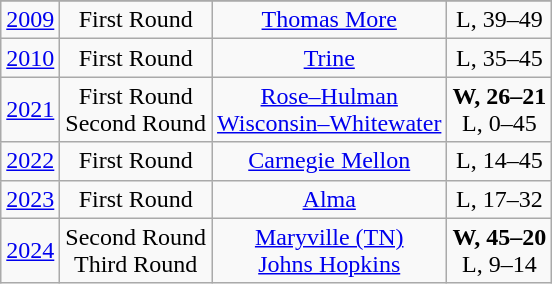<table class="wikitable">
<tr>
</tr>
<tr align="center">
<td><a href='#'>2009</a></td>
<td>First Round</td>
<td><a href='#'>Thomas More</a></td>
<td>L, 39–49</td>
</tr>
<tr align="center">
<td><a href='#'>2010</a></td>
<td>First Round</td>
<td><a href='#'>Trine</a></td>
<td>L, 35–45</td>
</tr>
<tr align="center">
<td><a href='#'>2021</a></td>
<td>First Round<br>Second Round</td>
<td><a href='#'>Rose–Hulman</a><br><a href='#'>Wisconsin–Whitewater</a></td>
<td><strong>W, 26–21</strong><br> L, 0–45</td>
</tr>
<tr align="center">
<td><a href='#'>2022</a></td>
<td>First Round</td>
<td><a href='#'>Carnegie Mellon</a></td>
<td>L, 14–45</td>
</tr>
<tr align="center">
<td><a href='#'>2023</a></td>
<td>First Round</td>
<td><a href='#'>Alma</a></td>
<td>L, 17–32</td>
</tr>
<tr align="center">
<td><a href='#'>2024</a></td>
<td>Second Round<br>Third Round</td>
<td><a href='#'>Maryville (TN)</a><br><a href='#'>Johns Hopkins</a></td>
<td><strong>W, 45–20</strong><br>L, 9–14</td>
</tr>
</table>
